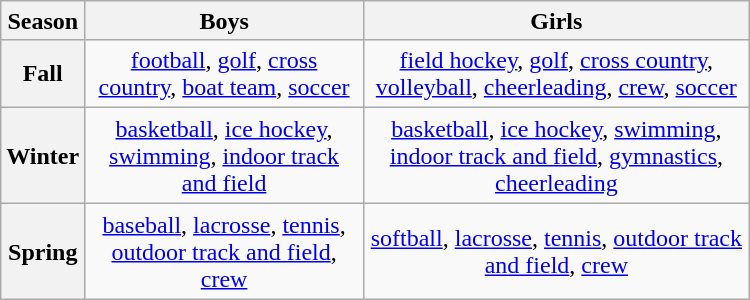<table class="wikitable" style="text-align:center; width:500px; height:200px;">
<tr>
<th>Season</th>
<th>Boys</th>
<th>Girls</th>
</tr>
<tr>
<th>Fall</th>
<td><a href='#'>football</a>, <a href='#'>golf</a>, <a href='#'>cross country</a>, <a href='#'>boat team</a>, <a href='#'>soccer</a></td>
<td><a href='#'>field hockey</a>, <a href='#'>golf</a>, <a href='#'>cross country</a>, <a href='#'>volleyball</a>, <a href='#'>cheerleading</a>, <a href='#'>crew</a>, <a href='#'>soccer</a></td>
</tr>
<tr>
<th>Winter</th>
<td><a href='#'>basketball</a>, <a href='#'>ice hockey</a>, <a href='#'>swimming</a>,  <a href='#'>indoor track and field</a></td>
<td><a href='#'>basketball</a>, <a href='#'>ice hockey</a>, <a href='#'>swimming</a>, <a href='#'>indoor track and field</a>, <a href='#'>gymnastics</a>, <a href='#'>cheerleading</a></td>
</tr>
<tr>
<th>Spring</th>
<td><a href='#'>baseball</a>, <a href='#'>lacrosse</a>, <a href='#'>tennis</a>, <a href='#'>outdoor track and field</a>, <a href='#'>crew</a></td>
<td><a href='#'>softball</a>, <a href='#'>lacrosse</a>, <a href='#'>tennis</a>, <a href='#'>outdoor track and field</a>, <a href='#'>crew</a></td>
</tr>
</table>
